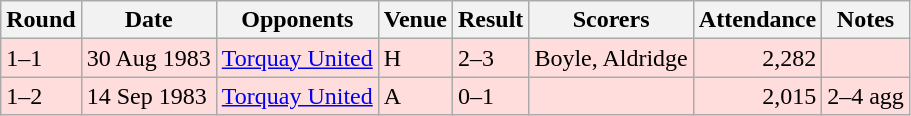<table class="wikitable">
<tr>
<th>Round</th>
<th>Date</th>
<th>Opponents</th>
<th>Venue</th>
<th>Result</th>
<th>Scorers</th>
<th>Attendance</th>
<th>Notes</th>
</tr>
<tr bgcolor="#ffdddd">
<td>1–1</td>
<td>30 Aug 1983</td>
<td><a href='#'>Torquay United</a></td>
<td>H</td>
<td>2–3</td>
<td>Boyle, Aldridge</td>
<td align="right">2,282</td>
<td></td>
</tr>
<tr bgcolor="#ffdddd">
<td>1–2</td>
<td>14 Sep 1983</td>
<td><a href='#'>Torquay United</a></td>
<td>A</td>
<td>0–1</td>
<td></td>
<td align="right">2,015</td>
<td>2–4 agg</td>
</tr>
</table>
